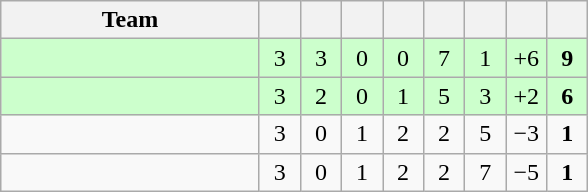<table class="wikitable" style="text-align:center">
<tr>
<th style="width:165px;">Team</th>
<th width="20"></th>
<th width="20"></th>
<th width="20"></th>
<th width="20"></th>
<th width="20"></th>
<th width="20"></th>
<th width="20"></th>
<th width="20"></th>
</tr>
<tr style="background:#cfc;">
<td align=left></td>
<td>3</td>
<td>3</td>
<td>0</td>
<td>0</td>
<td>7</td>
<td>1</td>
<td>+6</td>
<td><strong>9</strong></td>
</tr>
<tr style="background:#cfc;">
<td align=left></td>
<td>3</td>
<td>2</td>
<td>0</td>
<td>1</td>
<td>5</td>
<td>3</td>
<td>+2</td>
<td><strong>6</strong></td>
</tr>
<tr>
<td align=left></td>
<td>3</td>
<td>0</td>
<td>1</td>
<td>2</td>
<td>2</td>
<td>5</td>
<td>−3</td>
<td><strong>1</strong></td>
</tr>
<tr>
<td align=left></td>
<td>3</td>
<td>0</td>
<td>1</td>
<td>2</td>
<td>2</td>
<td>7</td>
<td>−5</td>
<td><strong>1</strong></td>
</tr>
</table>
